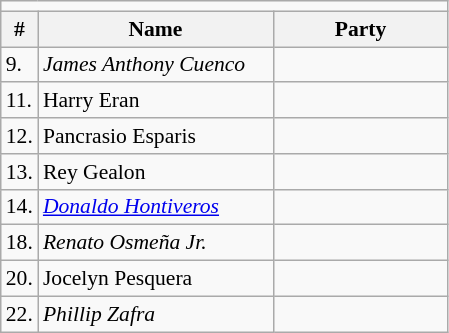<table class=wikitable style="font-size:90%">
<tr>
<td colspan=4 bgcolor=></td>
</tr>
<tr>
<th>#</th>
<th width=150px>Name</th>
<th colspan=2 width=110px>Party</th>
</tr>
<tr>
<td>9.</td>
<td><em>James Anthony Cuenco</em></td>
<td></td>
</tr>
<tr>
<td>11.</td>
<td>Harry Eran</td>
<td></td>
</tr>
<tr>
<td>12.</td>
<td>Pancrasio Esparis</td>
<td></td>
</tr>
<tr>
<td>13.</td>
<td>Rey Gealon</td>
<td></td>
</tr>
<tr>
<td>14.</td>
<td><em><a href='#'>Donaldo Hontiveros</a></em></td>
<td></td>
</tr>
<tr>
<td>18.</td>
<td><em>Renato Osmeña Jr.</em></td>
<td></td>
</tr>
<tr>
<td>20.</td>
<td>Jocelyn Pesquera</td>
<td></td>
</tr>
<tr>
<td>22.</td>
<td><em>Phillip Zafra</em></td>
<td></td>
</tr>
</table>
